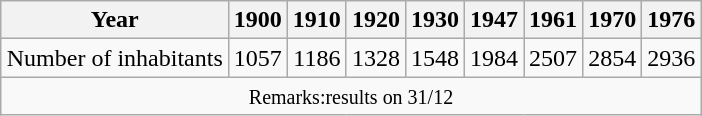<table class="wikitable" rules="all" style="margin: 1em auto;">
<tr>
<th>Year</th>
<th>1900</th>
<th>1910</th>
<th>1920</th>
<th>1930</th>
<th>1947</th>
<th>1961</th>
<th>1970</th>
<th>1976</th>
</tr>
<tr>
<td>Number of inhabitants</td>
<td align=center>1057</td>
<td align=center>1186</td>
<td align=center>1328</td>
<td align=center>1548</td>
<td align=center>1984</td>
<td align=center>2507</td>
<td align=center>2854</td>
<td align=center>2936</td>
</tr>
<tr>
<td colspan=10 align=center><small>Remarks:results on 31/12</small></td>
</tr>
</table>
